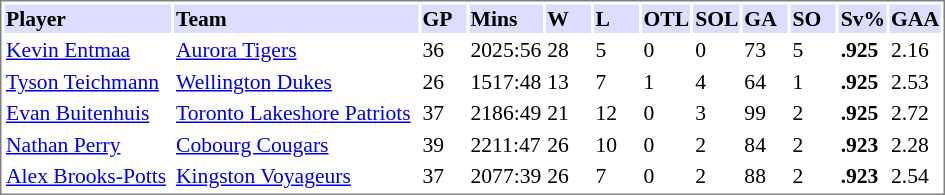<table cellpadding="0">
<tr style="text-align:left; vertical-align:top;">
<td></td>
<td><br><table cellpadding="1"  style="width:630px; font-size:90%; border:1px solid gray;">
<tr>
<th style="background:#ddf; ">Player</th>
<th style="background:#ddf; ">Team</th>
<th style="background:#ddf; width:5%;">GP</th>
<th style="background:#ddf; width:5%;">Mins</th>
<th style="background:#ddf; width:5%;">W</th>
<th style="background:#ddf; width:5%;">L</th>
<th style="background:#ddf; width:5%;">OTL</th>
<th style="background:#ddf; width:5%;">SOL</th>
<th style="background:#ddf; width:5%;">GA</th>
<th style="background:#ddf; width:5%;">SO</th>
<th style="background:#ddf; width:5%;">Sv%</th>
<th style="background:#ddf; width:5%;">GAA</th>
</tr>
<tr>
<td><a href='#'>Kevin Entmaa</a></td>
<td><a href='#'>Aurora Tigers</a></td>
<td>36</td>
<td>2025:56</td>
<td>28</td>
<td>5</td>
<td>0</td>
<td>0</td>
<td>73</td>
<td>5</td>
<td><strong>.925</strong></td>
<td>2.16</td>
</tr>
<tr>
<td><a href='#'>Tyson Teichmann</a></td>
<td><a href='#'>Wellington Dukes</a></td>
<td>26</td>
<td>1517:48</td>
<td>13</td>
<td>7</td>
<td>1</td>
<td>4</td>
<td>64</td>
<td>1</td>
<td><strong>.925</strong></td>
<td>2.53</td>
</tr>
<tr>
<td><a href='#'>Evan Buitenhuis</a></td>
<td><a href='#'>Toronto Lakeshore Patriots</a></td>
<td>37</td>
<td>2186:49</td>
<td>21</td>
<td>12</td>
<td>0</td>
<td>3</td>
<td>99</td>
<td>2</td>
<td><strong>.925</strong></td>
<td>2.72</td>
</tr>
<tr>
<td><a href='#'>Nathan Perry</a></td>
<td><a href='#'>Cobourg Cougars</a></td>
<td>39</td>
<td>2211:47</td>
<td>26</td>
<td>10</td>
<td>0</td>
<td>2</td>
<td>84</td>
<td>2</td>
<td><strong>.923</strong></td>
<td>2.28</td>
</tr>
<tr>
<td><a href='#'>Alex Brooks-Potts</a></td>
<td><a href='#'>Kingston Voyageurs</a></td>
<td>37</td>
<td>2077:39</td>
<td>26</td>
<td>7</td>
<td>0</td>
<td>2</td>
<td>88</td>
<td>2</td>
<td><strong>.923</strong></td>
<td>2.54</td>
</tr>
</table>
</td>
</tr>
</table>
